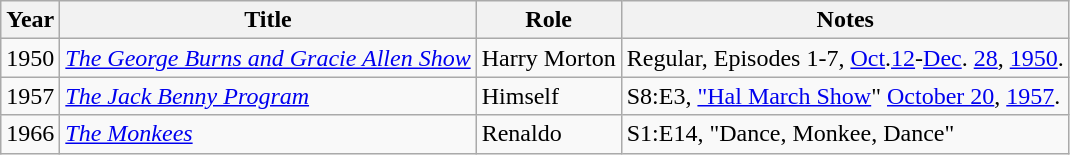<table class="wikitable">
<tr>
<th>Year</th>
<th>Title</th>
<th>Role</th>
<th>Notes</th>
</tr>
<tr>
<td>1950</td>
<td><em><a href='#'>The George Burns and Gracie Allen Show</a></em></td>
<td>Harry Morton</td>
<td>Regular, Episodes 1-7, <a href='#'>Oct</a>.<a href='#'>12</a>-<a href='#'>Dec</a>. <a href='#'>28</a>, <a href='#'>1950</a>.</td>
</tr>
<tr>
<td>1957</td>
<td><em><a href='#'>The Jack Benny Program</a></em></td>
<td>Himself</td>
<td>S8:E3, <a href='#'>"Hal March Show</a>" <a href='#'>October 20</a>, <a href='#'>1957</a>.</td>
</tr>
<tr>
<td>1966</td>
<td><em><a href='#'>The Monkees</a></em></td>
<td>Renaldo</td>
<td>S1:E14, "Dance, Monkee, Dance"</td>
</tr>
</table>
